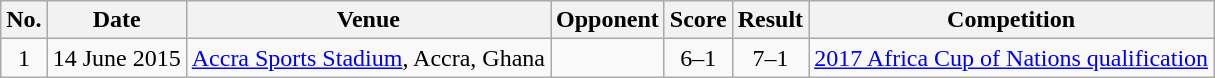<table class="wikitable">
<tr>
<th>No.</th>
<th>Date</th>
<th>Venue</th>
<th>Opponent</th>
<th>Score</th>
<th>Result</th>
<th>Competition</th>
</tr>
<tr>
<td align=center>1</td>
<td>14 June 2015</td>
<td><a href='#'>Accra Sports Stadium</a>, Accra, Ghana</td>
<td></td>
<td align=center>6–1</td>
<td align=center>7–1</td>
<td><a href='#'>2017 Africa Cup of Nations qualification</a></td>
</tr>
</table>
